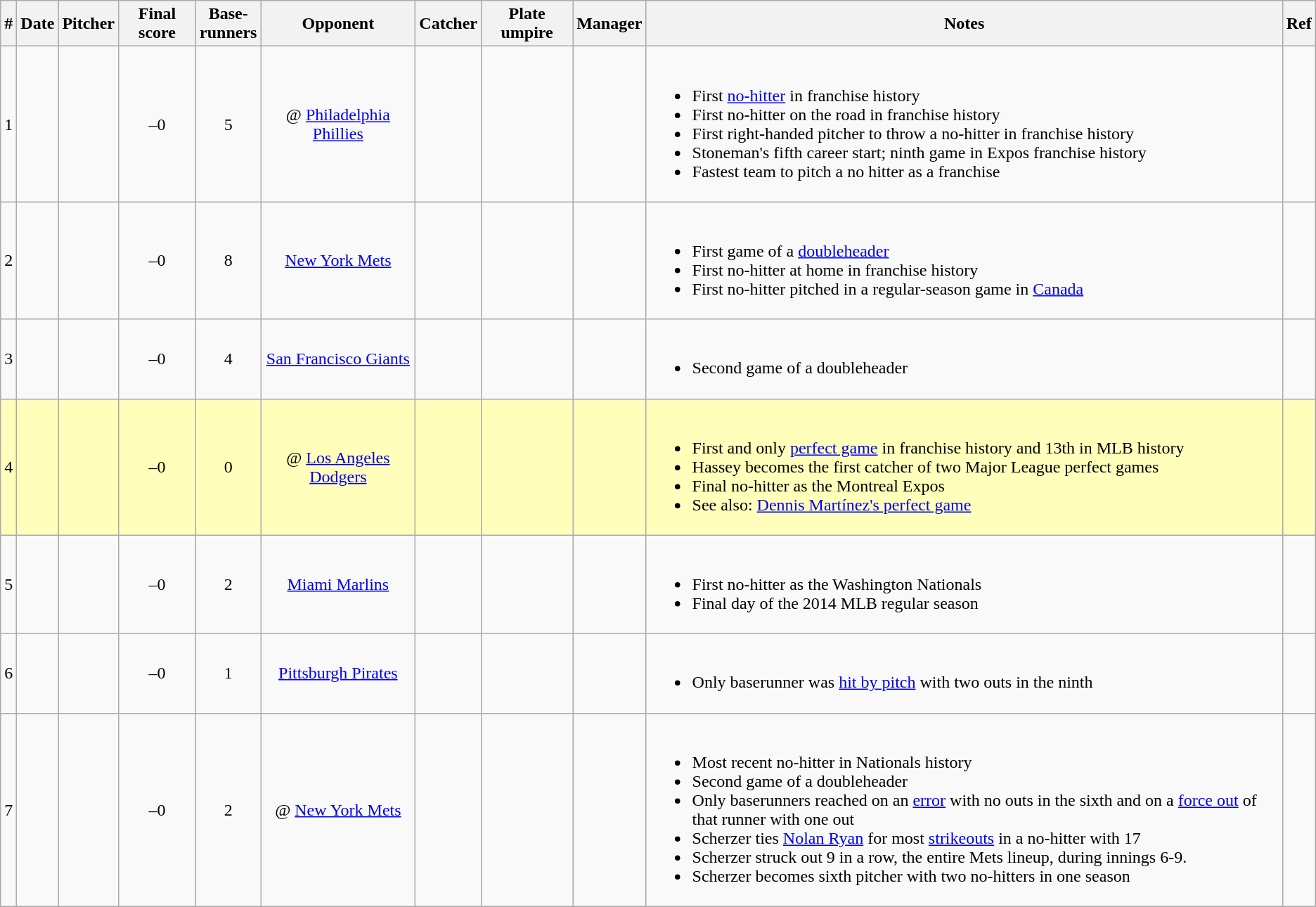<table class="wikitable sortable" style="text-align:center" border="1">
<tr>
<th>#</th>
<th>Date</th>
<th>Pitcher</th>
<th>Final score</th>
<th>Base-<br>runners</th>
<th>Opponent</th>
<th>Catcher</th>
<th>Plate umpire</th>
<th>Manager</th>
<th class="unsortable">Notes</th>
<th class="unsortable">Ref</th>
</tr>
<tr>
<td>1</td>
<td></td>
<td> </td>
<td>–0</td>
<td>5</td>
<td>@ <a href='#'>Philadelphia Phillies</a></td>
<td></td>
<td></td>
<td> </td>
<td align="left"><br><ul><li>First <a href='#'>no-hitter</a> in franchise history</li><li>First no-hitter on the road in franchise history</li><li>First right-handed pitcher to throw a no-hitter in franchise history</li><li>Stoneman's fifth career start; ninth game in Expos franchise history</li><li>Fastest team to pitch a no hitter as a franchise</li></ul></td>
<td></td>
</tr>
<tr>
<td>2</td>
<td></td>
<td> </td>
<td>–0</td>
<td>8</td>
<td><a href='#'>New York Mets</a></td>
<td></td>
<td></td>
<td> </td>
<td align="left"><br><ul><li>First game of a <a href='#'>doubleheader</a></li><li>First no-hitter at home in franchise history</li><li>First no-hitter pitched in a regular-season game in <a href='#'>Canada</a></li></ul></td>
<td></td>
</tr>
<tr>
<td>3</td>
<td></td>
<td></td>
<td>–0</td>
<td>4</td>
<td><a href='#'>San Francisco Giants</a></td>
<td></td>
<td></td>
<td></td>
<td align="left"><br><ul><li>Second game of a doubleheader</li></ul></td>
<td></td>
</tr>
<tr bgcolor="ffffbb">
<td>4</td>
<td></td>
<td></td>
<td>–0</td>
<td>0</td>
<td>@ <a href='#'>Los Angeles Dodgers</a></td>
<td></td>
<td></td>
<td></td>
<td align="left"><br><ul><li>First and only <a href='#'>perfect game</a> in franchise history and 13th in MLB history</li><li>Hassey becomes the first catcher of two Major League perfect games</li><li>Final no-hitter as the Montreal Expos</li><li>See also: <a href='#'>Dennis Martínez's perfect game</a></li></ul></td>
<td></td>
</tr>
<tr>
<td>5</td>
<td></td>
<td></td>
<td>–0</td>
<td>2</td>
<td><a href='#'>Miami Marlins</a></td>
<td> </td>
<td></td>
<td> </td>
<td align="left"><br><ul><li>First no-hitter as the Washington Nationals</li><li>Final day of the 2014 MLB regular season</li></ul></td>
<td></td>
</tr>
<tr>
<td>6</td>
<td></td>
<td> </td>
<td>–0</td>
<td>1</td>
<td><a href='#'>Pittsburgh Pirates</a></td>
<td> </td>
<td></td>
<td> </td>
<td align="left"><br><ul><li>Only baserunner was <a href='#'>hit by pitch</a> with two outs in the ninth</li></ul></td>
<td></td>
</tr>
<tr>
<td>7</td>
<td></td>
<td> </td>
<td>–0</td>
<td>2</td>
<td>@ <a href='#'>New York Mets</a></td>
<td> </td>
<td></td>
<td> </td>
<td align="left"><br><ul><li>Most recent no-hitter in Nationals history</li><li>Second game of a doubleheader</li><li>Only baserunners reached on an <a href='#'>error</a> with no outs in the sixth and on a <a href='#'>force out</a> of that runner with one out</li><li>Scherzer ties <a href='#'>Nolan Ryan</a> for most <a href='#'>strikeouts</a> in a no-hitter with 17</li><li>Scherzer struck out 9 in a row, the entire Mets lineup, during innings 6-9.</li><li>Scherzer becomes sixth pitcher with two no-hitters in one season</li></ul></td>
<td></td>
</tr>
</table>
